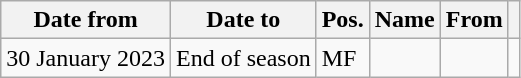<table class="wikitable">
<tr>
<th>Date from</th>
<th>Date to</th>
<th>Pos.</th>
<th>Name</th>
<th>From</th>
<th></th>
</tr>
<tr>
<td>30 January 2023</td>
<td>End of season</td>
<td>MF</td>
<td></td>
<td></td>
<td></td>
</tr>
</table>
